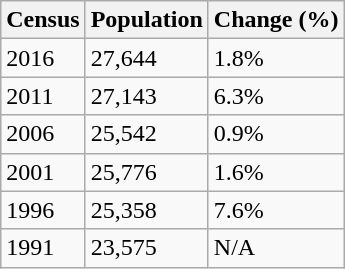<table class="wikitable">
<tr>
<th>Census</th>
<th>Population</th>
<th>Change (%)</th>
</tr>
<tr>
<td>2016</td>
<td>27,644</td>
<td> 1.8%</td>
</tr>
<tr>
<td>2011</td>
<td>27,143</td>
<td> 6.3%</td>
</tr>
<tr>
<td>2006</td>
<td>25,542</td>
<td> 0.9%</td>
</tr>
<tr>
<td>2001</td>
<td>25,776</td>
<td> 1.6%</td>
</tr>
<tr>
<td>1996</td>
<td>25,358</td>
<td> 7.6%</td>
</tr>
<tr>
<td>1991</td>
<td>23,575</td>
<td>N/A</td>
</tr>
</table>
